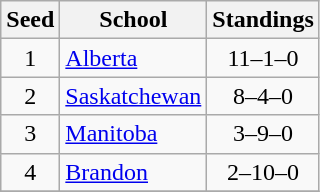<table class="wikitable">
<tr>
<th>Seed</th>
<th>School</th>
<th>Standings</th>
</tr>
<tr>
<td align=center>1</td>
<td><a href='#'>Alberta</a></td>
<td align=center>11–1–0</td>
</tr>
<tr>
<td align=center>2</td>
<td><a href='#'>Saskatchewan</a></td>
<td align=center>8–4–0</td>
</tr>
<tr>
<td align=center>3</td>
<td><a href='#'>Manitoba</a></td>
<td align=center>3–9–0</td>
</tr>
<tr>
<td align=center>4</td>
<td><a href='#'>Brandon</a></td>
<td align=center>2–10–0</td>
</tr>
<tr>
</tr>
</table>
